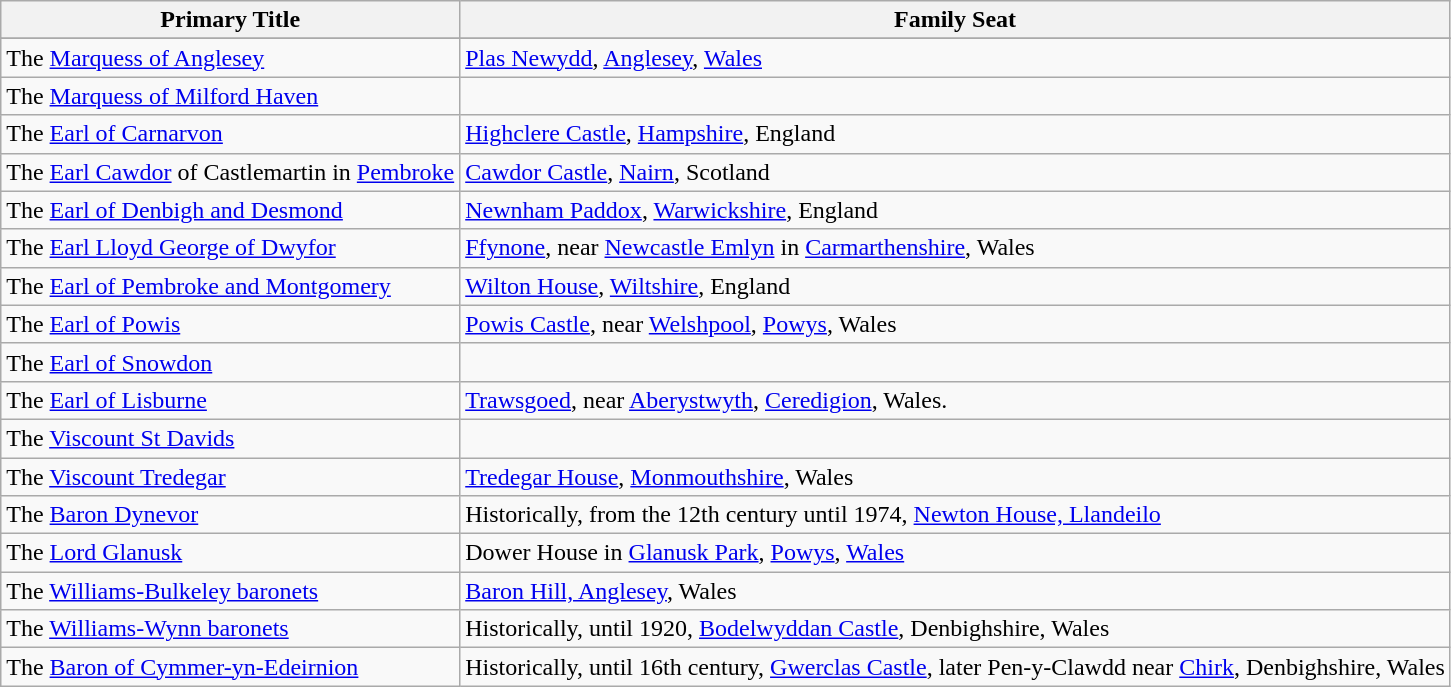<table class="wikitable" style="text-align:left">
<tr>
<th>Primary Title</th>
<th>Family Seat</th>
</tr>
<tr>
</tr>
<tr>
<td>The <a href='#'>Marquess of Anglesey</a></td>
<td><a href='#'>Plas Newydd</a>, <a href='#'>Anglesey</a>, <a href='#'>Wales</a></td>
</tr>
<tr>
<td>The <a href='#'>Marquess of Milford Haven</a></td>
<td></td>
</tr>
<tr>
<td>The <a href='#'>Earl of Carnarvon</a></td>
<td><a href='#'>Highclere Castle</a>, <a href='#'>Hampshire</a>, England</td>
</tr>
<tr>
<td>The <a href='#'>Earl Cawdor</a> of Castlemartin in <a href='#'>Pembroke</a></td>
<td><a href='#'>Cawdor Castle</a>, <a href='#'>Nairn</a>, Scotland</td>
</tr>
<tr>
<td>The <a href='#'>Earl of Denbigh and Desmond</a></td>
<td><a href='#'>Newnham Paddox</a>, <a href='#'>Warwickshire</a>, England</td>
</tr>
<tr>
<td>The <a href='#'>Earl Lloyd George of Dwyfor</a></td>
<td><a href='#'>Ffynone</a>, near <a href='#'>Newcastle Emlyn</a> in <a href='#'>Carmarthenshire</a>, Wales</td>
</tr>
<tr>
<td>The <a href='#'>Earl of Pembroke and Montgomery</a></td>
<td><a href='#'>Wilton House</a>, <a href='#'>Wiltshire</a>, England</td>
</tr>
<tr>
<td>The <a href='#'>Earl of Powis</a></td>
<td><a href='#'>Powis Castle</a>, near <a href='#'>Welshpool</a>, <a href='#'>Powys</a>, Wales</td>
</tr>
<tr>
<td>The <a href='#'>Earl of Snowdon</a></td>
<td></td>
</tr>
<tr>
<td>The <a href='#'>Earl of Lisburne</a></td>
<td><a href='#'>Trawsgoed</a>, near <a href='#'>Aberystwyth</a>, <a href='#'>Ceredigion</a>, Wales.</td>
</tr>
<tr>
<td>The <a href='#'>Viscount St Davids</a></td>
<td></td>
</tr>
<tr>
<td>The <a href='#'>Viscount Tredegar</a></td>
<td><a href='#'>Tredegar House</a>, <a href='#'>Monmouthshire</a>, Wales</td>
</tr>
<tr>
<td>The <a href='#'>Baron Dynevor</a></td>
<td>Historically, from the 12th century until 1974, <a href='#'>Newton House, Llandeilo</a></td>
</tr>
<tr>
<td>The <a href='#'>Lord Glanusk</a></td>
<td>Dower House in <a href='#'>Glanusk Park</a>, <a href='#'>Powys</a>, <a href='#'>Wales</a></td>
</tr>
<tr>
<td>The <a href='#'>Williams-Bulkeley baronets</a></td>
<td><a href='#'>Baron Hill, Anglesey</a>, Wales</td>
</tr>
<tr>
<td>The <a href='#'>Williams-Wynn baronets</a></td>
<td>Historically, until 1920, <a href='#'>Bodelwyddan Castle</a>, Denbighshire, Wales</td>
</tr>
<tr>
<td>The <a href='#'>Baron of Cymmer-yn-Edeirnion</a></td>
<td>Historically, until 16th century, <a href='#'>Gwerclas Castle</a>, later Pen-y-Clawdd near <a href='#'>Chirk</a>, Denbighshire, Wales</td>
</tr>
</table>
